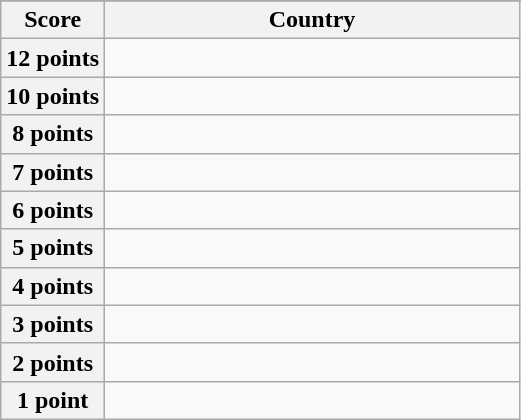<table class="wikitable">
<tr>
</tr>
<tr>
<th scope="col" width="20%">Score</th>
<th scope="col">Country</th>
</tr>
<tr>
<th scope="row">12 points</th>
<td></td>
</tr>
<tr>
<th scope="row">10 points</th>
<td></td>
</tr>
<tr>
<th scope="row">8 points</th>
<td></td>
</tr>
<tr>
<th scope="row">7 points</th>
<td></td>
</tr>
<tr>
<th scope="row">6 points</th>
<td></td>
</tr>
<tr>
<th scope="row">5 points</th>
<td></td>
</tr>
<tr>
<th scope="row">4 points</th>
<td></td>
</tr>
<tr>
<th scope="row">3 points</th>
<td></td>
</tr>
<tr>
<th scope="row">2 points</th>
<td></td>
</tr>
<tr>
<th scope="row">1 point</th>
<td></td>
</tr>
</table>
